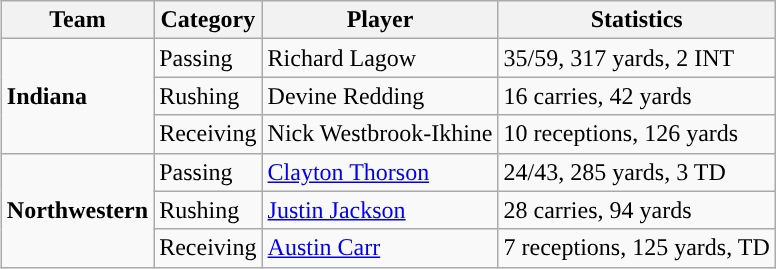<table class="wikitable" style="float: right;">
<tr>
<th>Team</th>
<th>Category</th>
<th>Player</th>
<th>Statistics</th>
</tr>
<tr>
<td rowspan=3><strong>Indiana</strong></td>
<td>Passing</td>
<td>Richard Lagow</td>
<td>35/59, 317 yards, 2 INT</td>
</tr>
<tr>
<td>Rushing</td>
<td>Devine Redding</td>
<td>16 carries, 42 yards</td>
</tr>
<tr>
<td>Receiving</td>
<td>Nick Westbrook-Ikhine</td>
<td>10 receptions, 126 yards</td>
</tr>
<tr>
<td rowspan=3><strong>Northwestern</strong></td>
<td>Passing</td>
<td><a href='#'>Clayton Thorson</a></td>
<td>24/43, 285 yards, 3 TD</td>
</tr>
<tr>
<td>Rushing</td>
<td><a href='#'>Justin Jackson</a></td>
<td>28 carries, 94 yards</td>
</tr>
<tr>
<td>Receiving</td>
<td><a href='#'>Austin Carr</a></td>
<td>7 receptions, 125 yards, TD</td>
</tr>
</table>
